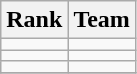<table class="wikitable" border="1">
<tr>
<th>Rank</th>
<th>Team</th>
</tr>
<tr>
<td align=center></td>
<td></td>
</tr>
<tr>
<td align=center></td>
<td></td>
</tr>
<tr>
<td align=center></td>
<td></td>
</tr>
<tr>
</tr>
</table>
